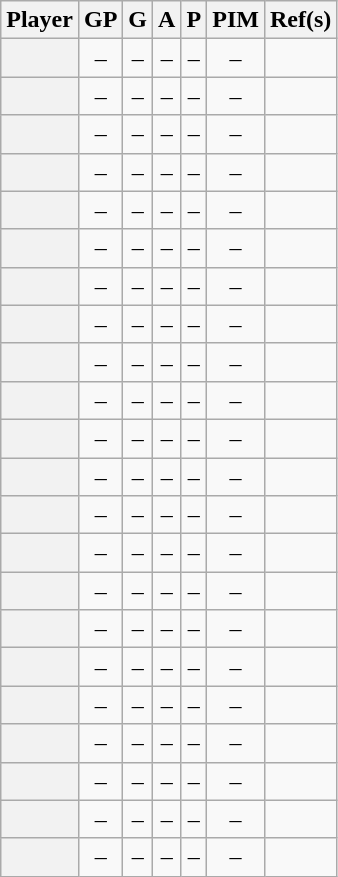<table class="wikitable sortable plainrowheaders" style="text-align:center;">
<tr>
<th scope="col">Player</th>
<th scope="col">GP</th>
<th scope="col">G</th>
<th scope="col">A</th>
<th scope="col">P</th>
<th scope="col">PIM</th>
<th scope="col" class="unsortable">Ref(s)</th>
</tr>
<tr>
<th scope="row"></th>
<td>–</td>
<td>–</td>
<td>–</td>
<td>–</td>
<td>–</td>
<td align=center></td>
</tr>
<tr>
<th scope="row"></th>
<td>–</td>
<td>–</td>
<td>–</td>
<td>–</td>
<td>–</td>
<td align=center></td>
</tr>
<tr>
<th scope="row"></th>
<td>–</td>
<td>–</td>
<td>–</td>
<td>–</td>
<td>–</td>
<td align=center></td>
</tr>
<tr>
<th scope="row"></th>
<td>–</td>
<td>–</td>
<td>–</td>
<td>–</td>
<td>–</td>
<td align=center></td>
</tr>
<tr>
<th scope="row"></th>
<td>–</td>
<td>–</td>
<td>–</td>
<td>–</td>
<td>–</td>
<td align=center></td>
</tr>
<tr>
<th scope="row"></th>
<td>–</td>
<td>–</td>
<td>–</td>
<td>–</td>
<td>–</td>
<td align=center></td>
</tr>
<tr>
<th scope="row"></th>
<td>–</td>
<td>–</td>
<td>–</td>
<td>–</td>
<td>–</td>
<td align=center></td>
</tr>
<tr>
<th scope="row"></th>
<td>–</td>
<td>–</td>
<td>–</td>
<td>–</td>
<td>–</td>
<td align=center></td>
</tr>
<tr>
<th scope="row"></th>
<td>–</td>
<td>–</td>
<td>–</td>
<td>–</td>
<td>–</td>
<td align=center></td>
</tr>
<tr>
<th scope="row"></th>
<td>–</td>
<td>–</td>
<td>–</td>
<td>–</td>
<td>–</td>
<td align=center></td>
</tr>
<tr>
<th scope="row"></th>
<td>–</td>
<td>–</td>
<td>–</td>
<td>–</td>
<td>–</td>
<td align=center></td>
</tr>
<tr>
<th scope="row"></th>
<td>–</td>
<td>–</td>
<td>–</td>
<td>–</td>
<td>–</td>
<td align=center></td>
</tr>
<tr>
<th scope="row"></th>
<td>–</td>
<td>–</td>
<td>–</td>
<td>–</td>
<td>–</td>
<td align=center></td>
</tr>
<tr>
<th scope="row"></th>
<td>–</td>
<td>–</td>
<td>–</td>
<td>–</td>
<td>–</td>
<td align=center></td>
</tr>
<tr>
<th scope="row"></th>
<td>–</td>
<td>–</td>
<td>–</td>
<td>–</td>
<td>–</td>
<td align=center></td>
</tr>
<tr>
<th scope="row"></th>
<td>–</td>
<td>–</td>
<td>–</td>
<td>–</td>
<td>–</td>
<td align=center></td>
</tr>
<tr>
<th scope="row"></th>
<td>–</td>
<td>–</td>
<td>–</td>
<td>–</td>
<td>–</td>
<td align=center></td>
</tr>
<tr>
<th scope="row"></th>
<td>–</td>
<td>–</td>
<td>–</td>
<td>–</td>
<td>–</td>
<td align=center></td>
</tr>
<tr>
<th scope="row"></th>
<td>–</td>
<td>–</td>
<td>–</td>
<td>–</td>
<td>–</td>
<td align=center></td>
</tr>
<tr>
<th scope="row"></th>
<td>–</td>
<td>–</td>
<td>–</td>
<td>–</td>
<td>–</td>
<td align=center></td>
</tr>
<tr>
<th scope="row"></th>
<td>–</td>
<td>–</td>
<td>–</td>
<td>–</td>
<td>–</td>
<td align=center></td>
</tr>
<tr>
<th scope="row"></th>
<td>–</td>
<td>–</td>
<td>–</td>
<td>–</td>
<td>–</td>
<td align=center></td>
</tr>
</table>
